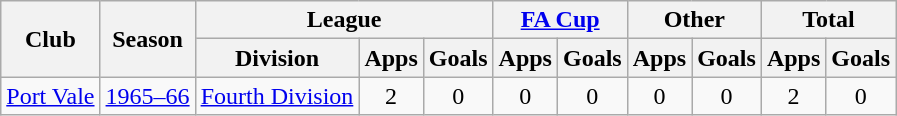<table class="wikitable" style="text-align:center">
<tr>
<th rowspan="2">Club</th>
<th rowspan="2">Season</th>
<th colspan="3">League</th>
<th colspan="2"><a href='#'>FA Cup</a></th>
<th colspan="2">Other</th>
<th colspan="2">Total</th>
</tr>
<tr>
<th>Division</th>
<th>Apps</th>
<th>Goals</th>
<th>Apps</th>
<th>Goals</th>
<th>Apps</th>
<th>Goals</th>
<th>Apps</th>
<th>Goals</th>
</tr>
<tr>
<td><a href='#'>Port Vale</a></td>
<td><a href='#'>1965–66</a></td>
<td><a href='#'>Fourth Division</a></td>
<td>2</td>
<td>0</td>
<td>0</td>
<td>0</td>
<td>0</td>
<td>0</td>
<td>2</td>
<td>0</td>
</tr>
</table>
